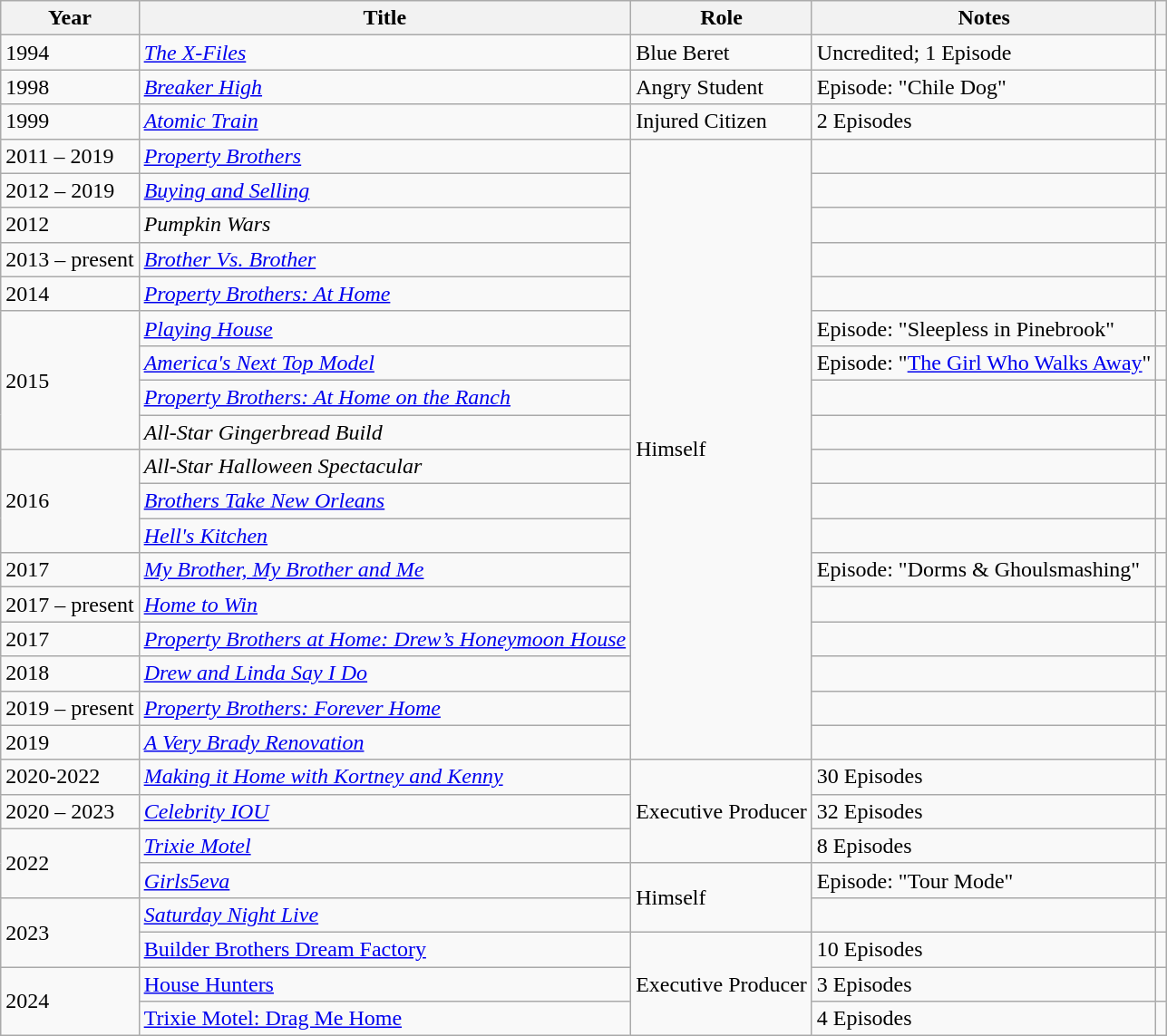<table class="wikitable plainrowheaders sortable">
<tr>
<th scope="col">Year</th>
<th scope="col">Title</th>
<th scope="col">Role</th>
<th class="unsortable" scope="col">Notes</th>
<th class="unsortable" scope="col"></th>
</tr>
<tr>
<td>1994</td>
<td><em><a href='#'>The X-Files</a></em></td>
<td>Blue Beret</td>
<td>Uncredited; 1 Episode</td>
<td></td>
</tr>
<tr>
<td>1998</td>
<td scope="row"><em><a href='#'>Breaker High</a></em></td>
<td>Angry Student</td>
<td>Episode: "Chile Dog"</td>
<td style="text-align:center;"></td>
</tr>
<tr>
<td>1999</td>
<td><em><a href='#'>Atomic Train</a></em></td>
<td>Injured Citizen</td>
<td>2 Episodes</td>
<td></td>
</tr>
<tr>
<td>2011 – 2019</td>
<td scope="row"><em><a href='#'>Property Brothers</a></em></td>
<td rowspan="18">Himself</td>
<td></td>
<td style="text-align:center;"></td>
</tr>
<tr>
<td>2012 – 2019</td>
<td scope="row"><em><a href='#'>Buying and Selling</a></em></td>
<td></td>
<td style="text-align:center;"></td>
</tr>
<tr>
<td>2012</td>
<td><em>Pumpkin Wars</em></td>
<td></td>
<td></td>
</tr>
<tr>
<td>2013 – present</td>
<td><em><a href='#'>Brother Vs. Brother</a></em></td>
<td></td>
<td></td>
</tr>
<tr>
<td>2014</td>
<td><em><a href='#'>Property Brothers: At Home</a></em></td>
<td></td>
<td></td>
</tr>
<tr>
<td rowspan="4">2015</td>
<td><em><a href='#'>Playing House</a></em></td>
<td>Episode: "Sleepless in Pinebrook"</td>
<td></td>
</tr>
<tr>
<td><em><a href='#'>America's Next Top Model</a></em></td>
<td>Episode: "<a href='#'>The Girl Who Walks Away</a>"</td>
<td></td>
</tr>
<tr>
<td><em><a href='#'>Property Brothers: At Home on the Ranch</a></em></td>
<td></td>
<td></td>
</tr>
<tr>
<td><em>All-Star Gingerbread Build</em></td>
<td></td>
<td></td>
</tr>
<tr>
<td rowspan="3">2016</td>
<td><em>All-Star Halloween Spectacular</em></td>
<td></td>
<td></td>
</tr>
<tr>
<td><em><a href='#'>Brothers Take New Orleans</a></em></td>
<td></td>
<td></td>
</tr>
<tr>
<td><em><a href='#'>Hell's Kitchen</a></em></td>
<td></td>
<td></td>
</tr>
<tr>
<td>2017</td>
<td><em><a href='#'>My Brother, My Brother and Me</a></em></td>
<td>Episode: "Dorms & Ghoulsmashing"</td>
<td></td>
</tr>
<tr>
<td>2017 – present</td>
<td><em><a href='#'>Home to Win</a></em></td>
<td></td>
<td></td>
</tr>
<tr>
<td>2017</td>
<td><em><a href='#'>Property Brothers at Home: Drew’s Honeymoon House</a></em></td>
<td></td>
<td></td>
</tr>
<tr>
<td>2018</td>
<td><em><a href='#'>Drew and Linda Say I Do</a></em></td>
<td></td>
<td></td>
</tr>
<tr>
<td>2019 – present</td>
<td><em><a href='#'>Property Brothers: Forever Home</a></em></td>
<td></td>
<td></td>
</tr>
<tr>
<td>2019</td>
<td><em><a href='#'>A Very Brady Renovation</a></em></td>
<td></td>
<td></td>
</tr>
<tr>
<td>2020-2022</td>
<td><em><a href='#'>Making it Home with Kortney and Kenny</a></em></td>
<td rowspan="3">Executive Producer</td>
<td>30 Episodes</td>
<td></td>
</tr>
<tr>
<td>2020 – 2023</td>
<td><em><a href='#'>Celebrity IOU</a></em></td>
<td>32 Episodes</td>
<td></td>
</tr>
<tr>
<td rowspan="2">2022</td>
<td><em><a href='#'>Trixie Motel</a></em></td>
<td>8 Episodes</td>
<td></td>
</tr>
<tr>
<td><em><a href='#'>Girls5eva</a></em></td>
<td rowspan="2">Himself</td>
<td>Episode: "Tour Mode"</td>
<td></td>
</tr>
<tr>
<td rowspan="2">2023</td>
<td><em><a href='#'>Saturday Night Live</a></em></td>
<td></td>
<td></td>
</tr>
<tr>
<td><a href='#'>Builder Brothers Dream Factory</a></td>
<td rowspan="3">Executive Producer</td>
<td>10 Episodes</td>
<td></td>
</tr>
<tr>
<td rowspan="2">2024</td>
<td><a href='#'>House Hunters</a></td>
<td>3 Episodes</td>
<td></td>
</tr>
<tr>
<td><a href='#'>Trixie Motel: Drag Me Home</a></td>
<td>4 Episodes</td>
<td></td>
</tr>
</table>
